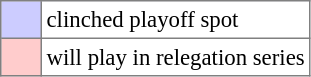<table bgcolor="#f7f8ff" cellpadding="3" cellspacing="0" border="1" style="font-size: 95%; border: gray solid 1px; border-collapse: collapse;text-align:center;">
<tr>
<td style="background:#CCCCFF;" width="20"></td>
<td bgcolor="#ffffff" align="left">clinched playoff spot</td>
</tr>
<tr>
<td style="background: #FFCCCC;" width="20"></td>
<td bgcolor="#ffffff" align="left">will play in relegation series</td>
</tr>
</table>
